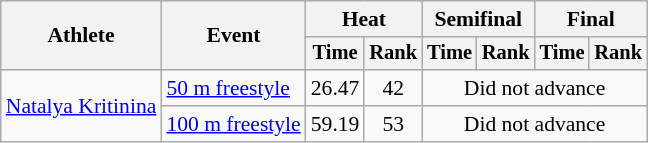<table class="wikitable" style="text-align:center; font-size:90%">
<tr>
<th rowspan="2">Athlete</th>
<th rowspan="2">Event</th>
<th colspan="2">Heat</th>
<th colspan="2">Semifinal</th>
<th colspan="2">Final</th>
</tr>
<tr style="font-size:95%">
<th>Time</th>
<th>Rank</th>
<th>Time</th>
<th>Rank</th>
<th>Time</th>
<th>Rank</th>
</tr>
<tr>
<td align=left rowspan=2><a href='#'>Natalya Kritinina</a></td>
<td align=left><a href='#'>50 m freestyle</a></td>
<td>26.47</td>
<td>42</td>
<td colspan=4>Did not advance</td>
</tr>
<tr>
<td align=left><a href='#'>100 m freestyle</a></td>
<td>59.19</td>
<td>53</td>
<td colspan=4>Did not advance</td>
</tr>
</table>
